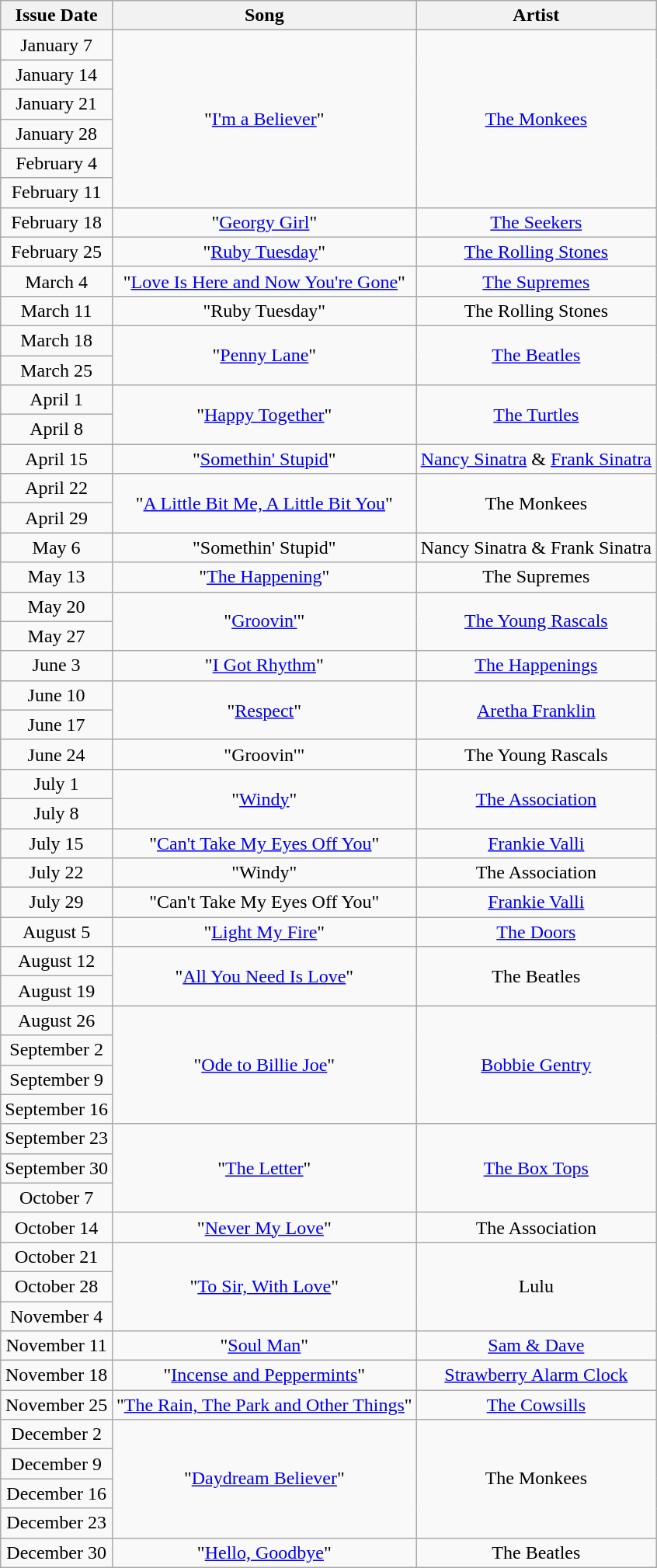<table class="wikitable plainrowheaders" style="text-align: center">
<tr>
<th>Issue Date</th>
<th>Song</th>
<th>Artist</th>
</tr>
<tr>
<td>January 7</td>
<td rowspan="6">"<a href='#'>I'm a Believer</a>"</td>
<td rowspan="6"><a href='#'>The Monkees</a></td>
</tr>
<tr>
<td>January 14</td>
</tr>
<tr>
<td>January 21</td>
</tr>
<tr>
<td>January 28</td>
</tr>
<tr>
<td>February 4</td>
</tr>
<tr>
<td>February 11</td>
</tr>
<tr>
<td>February 18</td>
<td>"<a href='#'>Georgy Girl</a>"</td>
<td><a href='#'>The Seekers</a></td>
</tr>
<tr>
<td>February 25</td>
<td>"<a href='#'>Ruby Tuesday</a>"</td>
<td><a href='#'>The Rolling Stones</a></td>
</tr>
<tr>
<td>March 4</td>
<td>"<a href='#'>Love Is Here and Now You're Gone</a>"</td>
<td><a href='#'>The Supremes</a></td>
</tr>
<tr>
<td>March 11</td>
<td>"Ruby Tuesday"</td>
<td>The Rolling Stones</td>
</tr>
<tr>
<td>March 18</td>
<td rowspan="2">"<a href='#'>Penny Lane</a>"</td>
<td rowspan="2"><a href='#'>The Beatles</a></td>
</tr>
<tr>
<td>March 25</td>
</tr>
<tr>
<td>April 1</td>
<td rowspan="2">"<a href='#'>Happy Together</a>"</td>
<td rowspan="2"><a href='#'>The Turtles</a></td>
</tr>
<tr>
<td>April 8</td>
</tr>
<tr>
<td>April 15</td>
<td>"<a href='#'>Somethin' Stupid</a>"</td>
<td><a href='#'>Nancy Sinatra</a> & <a href='#'>Frank Sinatra</a></td>
</tr>
<tr>
<td>April 22</td>
<td rowspan="2">"<a href='#'>A Little Bit Me, A Little Bit You</a>"</td>
<td rowspan="2">The Monkees</td>
</tr>
<tr>
<td>April 29</td>
</tr>
<tr>
<td>May 6</td>
<td>"Somethin' Stupid"</td>
<td>Nancy Sinatra & Frank Sinatra</td>
</tr>
<tr>
<td>May 13</td>
<td>"<a href='#'>The Happening</a>"</td>
<td>The Supremes</td>
</tr>
<tr>
<td>May 20</td>
<td rowspan="2">"<a href='#'>Groovin'</a>"</td>
<td rowspan="2"><a href='#'>The Young Rascals</a></td>
</tr>
<tr>
<td>May 27</td>
</tr>
<tr>
<td>June 3</td>
<td>"<a href='#'>I Got Rhythm</a>"</td>
<td><a href='#'>The Happenings</a></td>
</tr>
<tr>
<td>June 10</td>
<td rowspan="2">"<a href='#'>Respect</a>"</td>
<td rowspan="2"><a href='#'>Aretha Franklin</a></td>
</tr>
<tr>
<td>June 17</td>
</tr>
<tr>
<td>June 24</td>
<td>"Groovin'"</td>
<td>The Young Rascals</td>
</tr>
<tr>
<td>July 1</td>
<td rowspan="2">"<a href='#'>Windy</a>"</td>
<td rowspan="2"><a href='#'>The Association</a></td>
</tr>
<tr>
<td>July 8</td>
</tr>
<tr>
<td>July 15</td>
<td>"<a href='#'>Can't Take My Eyes Off You</a>"</td>
<td><a href='#'>Frankie Valli</a></td>
</tr>
<tr>
<td>July 22</td>
<td>"Windy"</td>
<td>The Association</td>
</tr>
<tr>
<td>July 29</td>
<td>"Can't Take My Eyes Off You"</td>
<td><a href='#'>Frankie Valli</a></td>
</tr>
<tr>
<td>August 5</td>
<td>"<a href='#'>Light My Fire</a>"</td>
<td><a href='#'>The Doors</a></td>
</tr>
<tr>
<td>August 12</td>
<td rowspan="2">"<a href='#'>All You Need Is Love</a>"</td>
<td rowspan="2">The Beatles</td>
</tr>
<tr>
<td>August 19</td>
</tr>
<tr>
<td>August 26</td>
<td rowspan="4">"<a href='#'>Ode to Billie Joe</a>"</td>
<td rowspan="4"><a href='#'>Bobbie Gentry</a></td>
</tr>
<tr>
<td>September 2</td>
</tr>
<tr>
<td>September 9</td>
</tr>
<tr>
<td>September 16</td>
</tr>
<tr>
<td>September 23</td>
<td rowspan="3">"<a href='#'>The Letter</a>"</td>
<td rowspan="3"><a href='#'>The Box Tops</a></td>
</tr>
<tr>
<td>September 30</td>
</tr>
<tr>
<td>October 7</td>
</tr>
<tr>
<td>October 14</td>
<td>"<a href='#'>Never My Love</a>"</td>
<td>The Association</td>
</tr>
<tr>
<td>October 21</td>
<td rowspan="3">"<a href='#'>To Sir, With Love</a>"</td>
<td rowspan="3">Lulu</td>
</tr>
<tr>
<td>October 28</td>
</tr>
<tr>
<td>November 4</td>
</tr>
<tr>
<td>November 11</td>
<td>"<a href='#'>Soul Man</a>"</td>
<td><a href='#'>Sam & Dave</a></td>
</tr>
<tr>
<td>November 18</td>
<td>"<a href='#'>Incense and Peppermints</a>"</td>
<td><a href='#'>Strawberry Alarm Clock</a></td>
</tr>
<tr>
<td>November 25</td>
<td>"<a href='#'>The Rain, The Park and Other Things</a>"</td>
<td><a href='#'>The Cowsills</a></td>
</tr>
<tr>
<td>December 2</td>
<td rowspan="4">"<a href='#'>Daydream Believer</a>"</td>
<td rowspan="4">The Monkees</td>
</tr>
<tr>
<td>December 9</td>
</tr>
<tr>
<td>December 16</td>
</tr>
<tr>
<td>December 23</td>
</tr>
<tr>
<td>December 30</td>
<td>"<a href='#'>Hello, Goodbye</a>"</td>
<td>The Beatles</td>
</tr>
</table>
